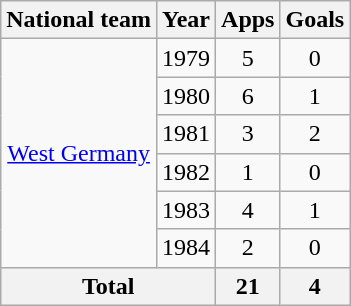<table class="wikitable" style="text-align:center">
<tr>
<th>National team</th>
<th>Year</th>
<th>Apps</th>
<th>Goals</th>
</tr>
<tr>
<td rowspan="6"><a href='#'>West Germany</a></td>
<td>1979</td>
<td>5</td>
<td>0</td>
</tr>
<tr>
<td>1980</td>
<td>6</td>
<td>1</td>
</tr>
<tr>
<td>1981</td>
<td>3</td>
<td>2</td>
</tr>
<tr>
<td>1982</td>
<td>1</td>
<td>0</td>
</tr>
<tr>
<td>1983</td>
<td>4</td>
<td>1</td>
</tr>
<tr>
<td>1984</td>
<td>2</td>
<td>0</td>
</tr>
<tr>
<th colspan="2">Total</th>
<th>21</th>
<th>4</th>
</tr>
</table>
